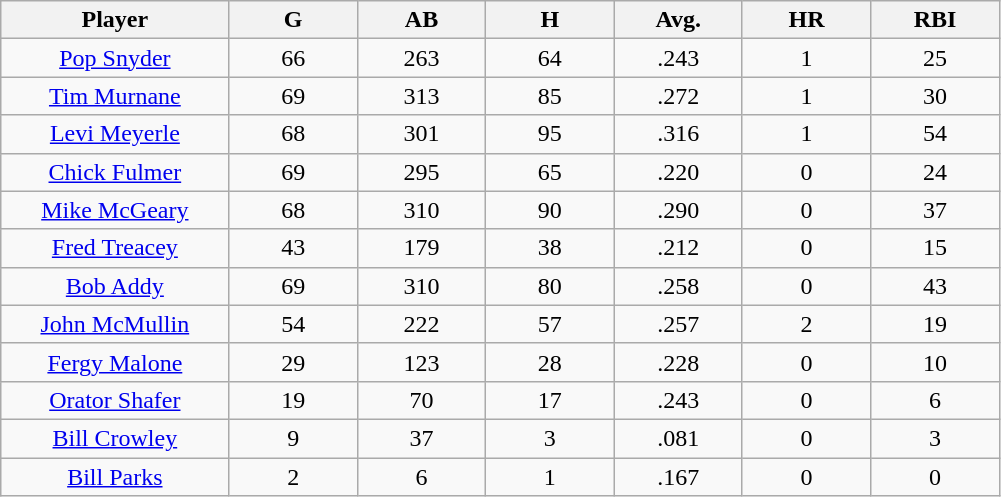<table class="wikitable sortable">
<tr>
<th bgcolor="#DDDDFF" width="16%">Player</th>
<th bgcolor="#DDDDFF" width="9%">G</th>
<th bgcolor="#DDDDFF" width="9%">AB</th>
<th bgcolor="#DDDDFF" width="9%">H</th>
<th bgcolor="#DDDDFF" width="9%">Avg.</th>
<th bgcolor="#DDDDFF" width="9%">HR</th>
<th bgcolor="#DDDDFF" width="9%">RBI</th>
</tr>
<tr align=center>
<td><a href='#'>Pop Snyder</a></td>
<td>66</td>
<td>263</td>
<td>64</td>
<td>.243</td>
<td>1</td>
<td>25</td>
</tr>
<tr align=center>
<td><a href='#'>Tim Murnane</a></td>
<td>69</td>
<td>313</td>
<td>85</td>
<td>.272</td>
<td>1</td>
<td>30</td>
</tr>
<tr align=center>
<td><a href='#'>Levi Meyerle</a></td>
<td>68</td>
<td>301</td>
<td>95</td>
<td>.316</td>
<td>1</td>
<td>54</td>
</tr>
<tr align=center>
<td><a href='#'>Chick Fulmer</a></td>
<td>69</td>
<td>295</td>
<td>65</td>
<td>.220</td>
<td>0</td>
<td>24</td>
</tr>
<tr align=center>
<td><a href='#'>Mike McGeary</a></td>
<td>68</td>
<td>310</td>
<td>90</td>
<td>.290</td>
<td>0</td>
<td>37</td>
</tr>
<tr align=center>
<td><a href='#'>Fred Treacey</a></td>
<td>43</td>
<td>179</td>
<td>38</td>
<td>.212</td>
<td>0</td>
<td>15</td>
</tr>
<tr align=center>
<td><a href='#'>Bob Addy</a></td>
<td>69</td>
<td>310</td>
<td>80</td>
<td>.258</td>
<td>0</td>
<td>43</td>
</tr>
<tr align=center>
<td><a href='#'>John McMullin</a></td>
<td>54</td>
<td>222</td>
<td>57</td>
<td>.257</td>
<td>2</td>
<td>19</td>
</tr>
<tr align=center>
<td><a href='#'>Fergy Malone</a></td>
<td>29</td>
<td>123</td>
<td>28</td>
<td>.228</td>
<td>0</td>
<td>10</td>
</tr>
<tr align=center>
<td><a href='#'>Orator Shafer</a></td>
<td>19</td>
<td>70</td>
<td>17</td>
<td>.243</td>
<td>0</td>
<td>6</td>
</tr>
<tr align=center>
<td><a href='#'>Bill Crowley</a></td>
<td>9</td>
<td>37</td>
<td>3</td>
<td>.081</td>
<td>0</td>
<td>3</td>
</tr>
<tr align=center>
<td><a href='#'>Bill Parks</a></td>
<td>2</td>
<td>6</td>
<td>1</td>
<td>.167</td>
<td>0</td>
<td>0</td>
</tr>
</table>
